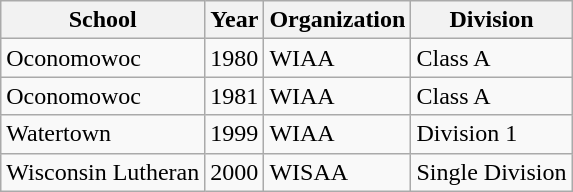<table class="wikitable">
<tr>
<th>School</th>
<th>Year</th>
<th>Organization</th>
<th>Division</th>
</tr>
<tr>
<td>Oconomowoc</td>
<td>1980</td>
<td>WIAA</td>
<td>Class A</td>
</tr>
<tr>
<td>Oconomowoc</td>
<td>1981</td>
<td>WIAA</td>
<td>Class A</td>
</tr>
<tr>
<td>Watertown</td>
<td>1999</td>
<td>WIAA</td>
<td>Division 1</td>
</tr>
<tr>
<td>Wisconsin Lutheran</td>
<td>2000</td>
<td>WISAA</td>
<td>Single Division</td>
</tr>
</table>
